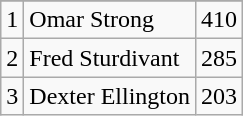<table class="wikitable">
<tr>
</tr>
<tr>
<td>1</td>
<td>Omar Strong</td>
<td>410</td>
</tr>
<tr>
<td>2</td>
<td>Fred Sturdivant</td>
<td>285</td>
</tr>
<tr>
<td>3</td>
<td>Dexter Ellington</td>
<td>203</td>
</tr>
</table>
